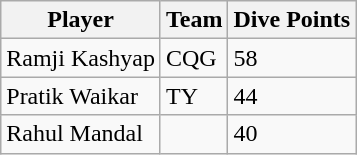<table class="wikitable">
<tr>
<th>Player</th>
<th>Team</th>
<th>Dive Points</th>
</tr>
<tr>
<td>Ramji Kashyap</td>
<td>CQG</td>
<td>58</td>
</tr>
<tr>
<td>Pratik Waikar</td>
<td>TY</td>
<td>44</td>
</tr>
<tr>
<td>Rahul Mandal</td>
<td></td>
<td>40</td>
</tr>
</table>
